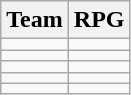<table class=wikitable>
<tr>
<th>Team</th>
<th>RPG</th>
</tr>
<tr>
<td></td>
<td></td>
</tr>
<tr>
<td></td>
<td></td>
</tr>
<tr>
<td></td>
<td></td>
</tr>
<tr>
<td></td>
<td></td>
</tr>
<tr>
<td></td>
<td></td>
</tr>
</table>
